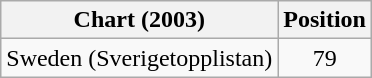<table class="wikitable">
<tr>
<th align="left">Chart (2003)</th>
<th align="left">Position</th>
</tr>
<tr>
<td align="left">Sweden (Sverigetopplistan)</td>
<td align="center">79</td>
</tr>
</table>
